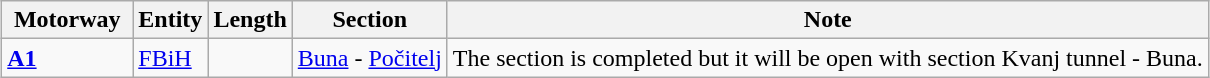<table class="wikitable" style="margin:auto;">
<tr>
<th width="80">Motorway</th>
<th>Entity</th>
<th>Length</th>
<th>Section</th>
<th>Note</th>
</tr>
<tr>
<td> <strong><a href='#'>A1</a></strong></td>
<td><a href='#'>FBiH</a></td>
<td></td>
<td><a href='#'>Buna</a> - <a href='#'>Počitelj</a></td>
<td>The section is completed but it will be open with section Kvanj tunnel - Buna.</td>
</tr>
</table>
